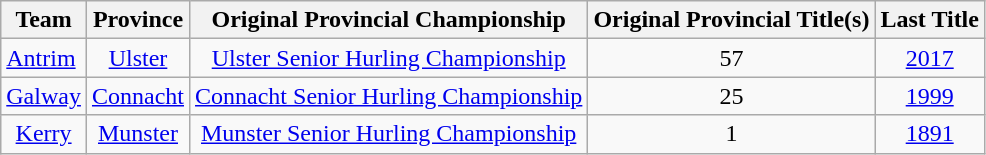<table class="wikitable sortable" style="text-align:center">
<tr>
<th>Team</th>
<th>Province</th>
<th>Original Provincial Championship</th>
<th>Original Provincial Title(s)</th>
<th>Last Title</th>
</tr>
<tr>
<td style="text-align:left"><a href='#'>Antrim</a></td>
<td><a href='#'>Ulster</a></td>
<td><a href='#'>Ulster Senior Hurling Championship</a></td>
<td>57</td>
<td><a href='#'>2017</a></td>
</tr>
<tr>
<td style="text-align:left"><a href='#'>Galway</a></td>
<td><a href='#'>Connacht</a></td>
<td><a href='#'>Connacht Senior Hurling Championship</a></td>
<td>25</td>
<td><a href='#'>1999</a></td>
</tr>
<tr>
<td><a href='#'>Kerry</a></td>
<td><a href='#'>Munster</a></td>
<td><a href='#'>Munster Senior Hurling Championship</a></td>
<td>1</td>
<td><a href='#'>1891</a></td>
</tr>
</table>
